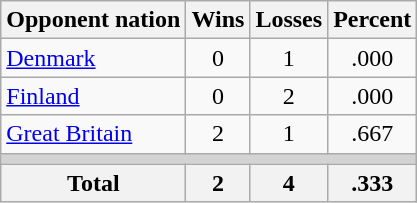<table class=wikitable>
<tr>
<th>Opponent nation</th>
<th>Wins</th>
<th>Losses</th>
<th>Percent</th>
</tr>
<tr align=center>
<td align=left><a href='#'>Denmark</a></td>
<td>0</td>
<td>1</td>
<td>.000</td>
</tr>
<tr align=center>
<td align=left><a href='#'>Finland</a></td>
<td>0</td>
<td>2</td>
<td>.000</td>
</tr>
<tr align=center>
<td align=left><a href='#'>Great Britain</a></td>
<td>2</td>
<td>1</td>
<td>.667</td>
</tr>
<tr>
<td colspan=4 bgcolor=lightgray></td>
</tr>
<tr>
<th>Total</th>
<th>2</th>
<th>4</th>
<th>.333</th>
</tr>
</table>
